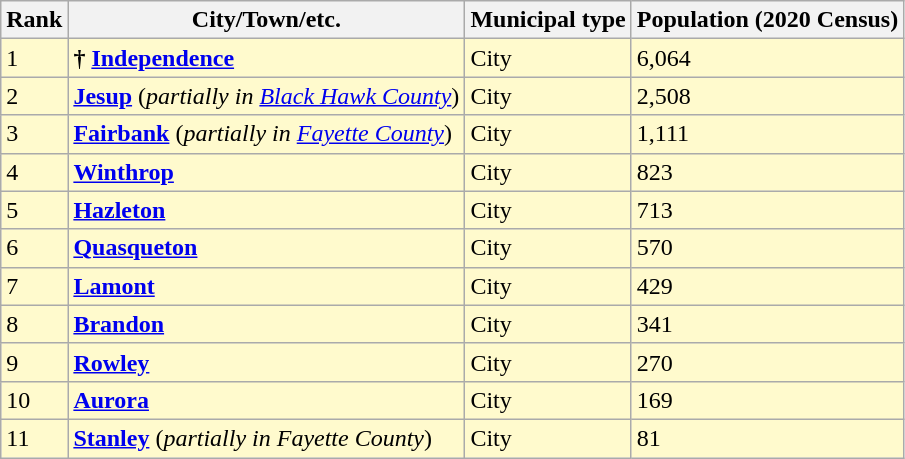<table class="wikitable sortable">
<tr>
<th>Rank</th>
<th>City/Town/etc.</th>
<th>Municipal type</th>
<th>Population (2020 Census)</th>
</tr>
<tr style="background-color:#FFFACD;">
<td>1</td>
<td><strong>†</strong> <strong><a href='#'>Independence</a></strong></td>
<td>City</td>
<td>6,064</td>
</tr>
<tr style="background-color:#FFFACD;">
<td>2</td>
<td><strong><a href='#'>Jesup</a></strong> (<em>partially in <a href='#'>Black Hawk County</a></em>)</td>
<td>City</td>
<td>2,508</td>
</tr>
<tr style="background-color:#FFFACD;">
<td>3</td>
<td><strong><a href='#'>Fairbank</a></strong> (<em>partially in <a href='#'>Fayette County</a></em>)</td>
<td>City</td>
<td>1,111</td>
</tr>
<tr style="background-color:#FFFACD;">
<td>4</td>
<td><strong><a href='#'>Winthrop</a></strong></td>
<td>City</td>
<td>823</td>
</tr>
<tr style="background-color:#FFFACD;">
<td>5</td>
<td><strong><a href='#'>Hazleton</a></strong></td>
<td>City</td>
<td>713</td>
</tr>
<tr style="background-color:#FFFACD;">
<td>6</td>
<td><strong><a href='#'>Quasqueton</a></strong></td>
<td>City</td>
<td>570</td>
</tr>
<tr style="background-color:#FFFACD;">
<td>7</td>
<td><strong><a href='#'>Lamont</a></strong></td>
<td>City</td>
<td>429</td>
</tr>
<tr style="background-color:#FFFACD;">
<td>8</td>
<td><strong><a href='#'>Brandon</a></strong></td>
<td>City</td>
<td>341</td>
</tr>
<tr style="background-color:#FFFACD;">
<td>9</td>
<td><strong><a href='#'>Rowley</a></strong></td>
<td>City</td>
<td>270</td>
</tr>
<tr style="background-color:#FFFACD;">
<td>10</td>
<td><strong><a href='#'>Aurora</a></strong></td>
<td>City</td>
<td>169</td>
</tr>
<tr style="background-color:#FFFACD;">
<td>11</td>
<td><strong><a href='#'>Stanley</a></strong> (<em>partially in Fayette County</em>)</td>
<td>City</td>
<td>81</td>
</tr>
</table>
